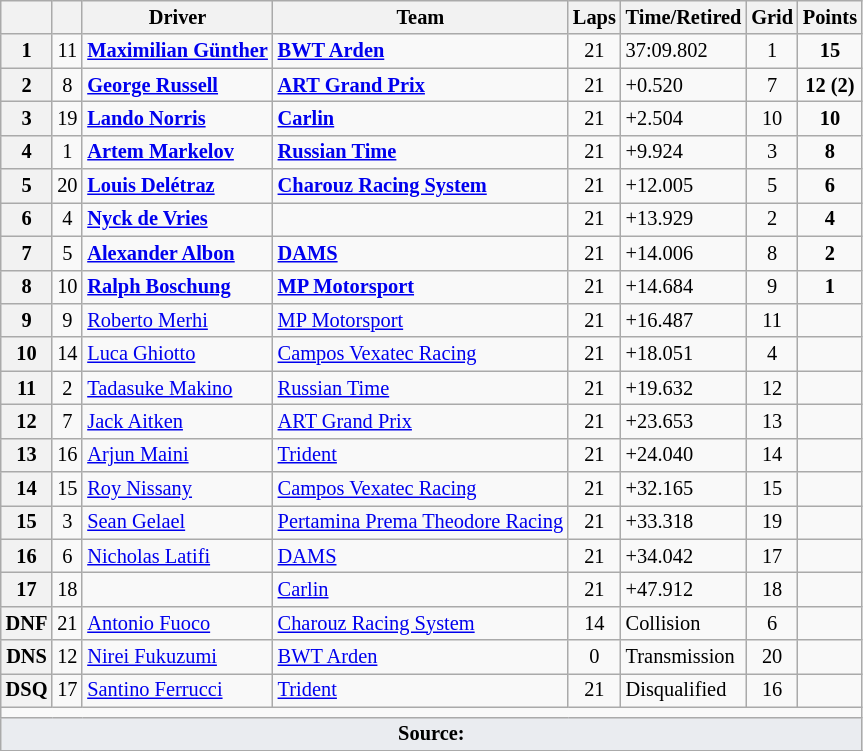<table class="wikitable" style="font-size: 85%;">
<tr>
<th></th>
<th></th>
<th>Driver</th>
<th>Team</th>
<th>Laps</th>
<th>Time/Retired</th>
<th>Grid</th>
<th>Points</th>
</tr>
<tr>
<th>1</th>
<td align="center">11</td>
<td> <strong><a href='#'>Maximilian Günther</a></strong></td>
<td><strong><a href='#'>BWT Arden</a></strong></td>
<td align="center">21</td>
<td>37:09.802</td>
<td align="center">1</td>
<td align="center"><strong>15</strong></td>
</tr>
<tr>
<th>2</th>
<td align="center">8</td>
<td> <strong><a href='#'>George Russell</a></strong></td>
<td><strong><a href='#'>ART Grand Prix</a></strong></td>
<td align="center">21</td>
<td>+0.520</td>
<td align="center">7</td>
<td align="center"><strong>12 (2)</strong></td>
</tr>
<tr>
<th>3</th>
<td align="center">19</td>
<td> <strong><a href='#'>Lando Norris</a></strong></td>
<td><strong><a href='#'>Carlin</a></strong></td>
<td align="center">21</td>
<td>+2.504</td>
<td align="center">10</td>
<td align="center"><strong>10</strong></td>
</tr>
<tr>
<th>4</th>
<td align="center">1</td>
<td> <strong><a href='#'>Artem Markelov</a></strong></td>
<td><strong><a href='#'>Russian Time</a></strong></td>
<td align="center">21</td>
<td>+9.924</td>
<td align="center">3</td>
<td align="center"><strong>8</strong></td>
</tr>
<tr>
<th>5</th>
<td align="center">20</td>
<td> <strong><a href='#'>Louis Delétraz</a></strong></td>
<td><strong><a href='#'>Charouz Racing System</a></strong></td>
<td align="center">21</td>
<td>+12.005</td>
<td align="center">5</td>
<td align="center"><strong>6</strong></td>
</tr>
<tr>
<th>6</th>
<td align="center">4</td>
<td> <strong><a href='#'>Nyck de Vries</a></strong></td>
<td><strong></strong></td>
<td align="center">21</td>
<td>+13.929</td>
<td align="center">2</td>
<td align="center"><strong>4</strong></td>
</tr>
<tr>
<th>7</th>
<td align="center">5</td>
<td> <strong><a href='#'>Alexander Albon</a></strong></td>
<td><strong><a href='#'>DAMS</a></strong></td>
<td align="center">21</td>
<td>+14.006</td>
<td align="center">8</td>
<td align="center"><strong>2</strong></td>
</tr>
<tr>
<th>8</th>
<td align="center">10</td>
<td> <strong><a href='#'>Ralph Boschung</a></strong></td>
<td><strong><a href='#'>MP Motorsport</a></strong></td>
<td align="center">21</td>
<td>+14.684</td>
<td align="center">9</td>
<td align="center"><strong>1</strong></td>
</tr>
<tr>
<th>9</th>
<td align="center">9</td>
<td> <a href='#'>Roberto Merhi</a></td>
<td><a href='#'>MP Motorsport</a></td>
<td align="center">21</td>
<td>+16.487</td>
<td align="center">11</td>
<td align="center"></td>
</tr>
<tr>
<th>10</th>
<td align="center">14</td>
<td> <a href='#'>Luca Ghiotto</a></td>
<td><a href='#'>Campos Vexatec Racing</a></td>
<td align="center">21</td>
<td>+18.051</td>
<td align="center">4</td>
<td align="center"></td>
</tr>
<tr>
<th>11</th>
<td align="center">2</td>
<td> <a href='#'>Tadasuke Makino</a></td>
<td><a href='#'>Russian Time</a></td>
<td align="center">21</td>
<td>+19.632</td>
<td align="center">12</td>
<td align="center"></td>
</tr>
<tr>
<th>12</th>
<td align="center">7</td>
<td> <a href='#'>Jack Aitken</a></td>
<td><a href='#'>ART Grand Prix</a></td>
<td align="center">21</td>
<td>+23.653</td>
<td align="center">13</td>
<td align="center"></td>
</tr>
<tr>
<th>13</th>
<td align="center">16</td>
<td> <a href='#'>Arjun Maini</a></td>
<td><a href='#'>Trident</a></td>
<td align="center">21</td>
<td>+24.040</td>
<td align="center">14</td>
<td align="center"></td>
</tr>
<tr>
<th>14</th>
<td align="center">15</td>
<td> <a href='#'>Roy Nissany</a></td>
<td><a href='#'>Campos Vexatec Racing</a></td>
<td align="center">21</td>
<td>+32.165</td>
<td align="center">15</td>
<td align="center"></td>
</tr>
<tr>
<th>15</th>
<td align="center">3</td>
<td> <a href='#'>Sean Gelael</a></td>
<td><a href='#'>Pertamina Prema Theodore Racing</a></td>
<td align="center">21</td>
<td>+33.318</td>
<td align="center">19</td>
<td align="center"></td>
</tr>
<tr>
<th>16</th>
<td align="center">6</td>
<td> <a href='#'>Nicholas Latifi</a></td>
<td><a href='#'>DAMS</a></td>
<td align="center">21</td>
<td>+34.042</td>
<td align="center">17</td>
<td align="center"></td>
</tr>
<tr>
<th>17</th>
<td align="center">18</td>
<td></td>
<td><a href='#'>Carlin</a></td>
<td align="center">21</td>
<td>+47.912</td>
<td align="center">18</td>
<td align="center"></td>
</tr>
<tr>
<th>DNF</th>
<td align="center">21</td>
<td> <a href='#'>Antonio Fuoco</a></td>
<td><a href='#'>Charouz Racing System</a></td>
<td align="center">14</td>
<td>Collision</td>
<td align="center">6</td>
<td align="center"></td>
</tr>
<tr>
<th>DNS</th>
<td align="center">12</td>
<td> <a href='#'>Nirei Fukuzumi</a></td>
<td><a href='#'>BWT Arden</a></td>
<td align="center">0</td>
<td>Transmission</td>
<td align="center">20</td>
<td align="center"></td>
</tr>
<tr>
<th>DSQ</th>
<td align="center">17</td>
<td> <a href='#'>Santino Ferrucci</a></td>
<td><a href='#'>Trident</a></td>
<td align="center">21</td>
<td>Disqualified</td>
<td align="center">16</td>
<td align="center"></td>
</tr>
<tr>
<td colspan="8" align="center"></td>
</tr>
<tr>
<td style="background:#eaecf0; text-align:center;" colspan="8"><strong>Source:</strong></td>
</tr>
<tr>
</tr>
</table>
